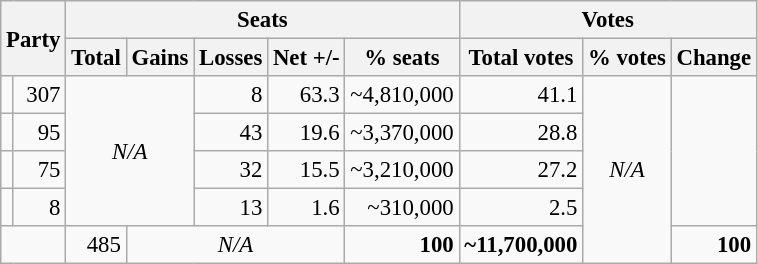<table class="wikitable sortable" style="text-align:right; font-size:95%;">
<tr>
<th colspan="2" rowspan="2">Party</th>
<th colspan="5">Seats</th>
<th colspan="3">Votes</th>
</tr>
<tr>
<th>Total</th>
<th>Gains</th>
<th>Losses</th>
<th>Net +/-</th>
<th>% seats</th>
<th>Total votes</th>
<th>% votes</th>
<th>Change</th>
</tr>
<tr>
<td></td>
<td align="right">307</td>
<td colspan="2" rowspan="4" style="text-align:center"><em>N/A</em></td>
<td align="right">8</td>
<td align="right">63.3</td>
<td align="right">~4,810,000</td>
<td align="right">41.1</td>
<td rowspan="5" style="text-align:center"><em>N/A</em></td>
</tr>
<tr>
<td></td>
<td align="right">95</td>
<td align="right">43</td>
<td align="right">19.6</td>
<td align="right">~3,370,000</td>
<td align="right">28.8</td>
</tr>
<tr>
<td></td>
<td align="right">75</td>
<td align="right">32</td>
<td align="right">15.5</td>
<td align="right">~3,210,000</td>
<td align="right">27.2</td>
</tr>
<tr>
<td></td>
<td align="right">8</td>
<td align="right">13</td>
<td align="right">1.6</td>
<td align="right">~310,000</td>
<td align="right">2.5</td>
</tr>
<tr>
<td colspan="2" style="text-align:right"></td>
<td align="right">485</td>
<td colspan="3" style="text-align:center"><em>N/A</em></td>
<td align="right"><strong>100</strong></td>
<td align="right"><strong>~11,700,000</strong></td>
<td align="right"><strong>100</strong></td>
</tr>
</table>
